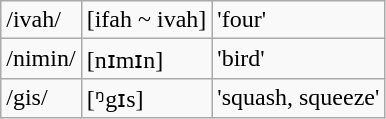<table class="wikitable">
<tr>
<td>/ivah/</td>
<td>[ifah ~ ivah]</td>
<td>'four'</td>
</tr>
<tr>
<td>/nimin/</td>
<td>[nɪmɪn]</td>
<td>'bird'</td>
</tr>
<tr>
<td>/gis/</td>
<td>[ᵑgɪs]</td>
<td>'squash, squeeze'</td>
</tr>
</table>
